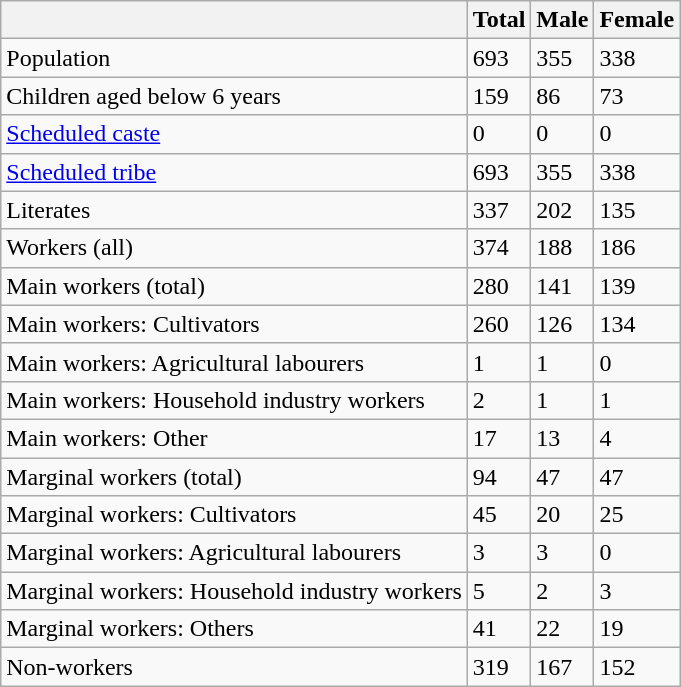<table class="wikitable sortable">
<tr>
<th></th>
<th>Total</th>
<th>Male</th>
<th>Female</th>
</tr>
<tr>
<td>Population</td>
<td>693</td>
<td>355</td>
<td>338</td>
</tr>
<tr>
<td>Children aged below 6 years</td>
<td>159</td>
<td>86</td>
<td>73</td>
</tr>
<tr>
<td><a href='#'>Scheduled caste</a></td>
<td>0</td>
<td>0</td>
<td>0</td>
</tr>
<tr>
<td><a href='#'>Scheduled tribe</a></td>
<td>693</td>
<td>355</td>
<td>338</td>
</tr>
<tr>
<td>Literates</td>
<td>337</td>
<td>202</td>
<td>135</td>
</tr>
<tr>
<td>Workers (all)</td>
<td>374</td>
<td>188</td>
<td>186</td>
</tr>
<tr>
<td>Main workers (total)</td>
<td>280</td>
<td>141</td>
<td>139</td>
</tr>
<tr>
<td>Main workers: Cultivators</td>
<td>260</td>
<td>126</td>
<td>134</td>
</tr>
<tr>
<td>Main workers: Agricultural labourers</td>
<td>1</td>
<td>1</td>
<td>0</td>
</tr>
<tr>
<td>Main workers: Household industry workers</td>
<td>2</td>
<td>1</td>
<td>1</td>
</tr>
<tr>
<td>Main workers: Other</td>
<td>17</td>
<td>13</td>
<td>4</td>
</tr>
<tr>
<td>Marginal workers (total)</td>
<td>94</td>
<td>47</td>
<td>47</td>
</tr>
<tr>
<td>Marginal workers: Cultivators</td>
<td>45</td>
<td>20</td>
<td>25</td>
</tr>
<tr>
<td>Marginal workers: Agricultural labourers</td>
<td>3</td>
<td>3</td>
<td>0</td>
</tr>
<tr>
<td>Marginal workers: Household industry workers</td>
<td>5</td>
<td>2</td>
<td>3</td>
</tr>
<tr>
<td>Marginal workers: Others</td>
<td>41</td>
<td>22</td>
<td>19</td>
</tr>
<tr>
<td>Non-workers</td>
<td>319</td>
<td>167</td>
<td>152</td>
</tr>
</table>
